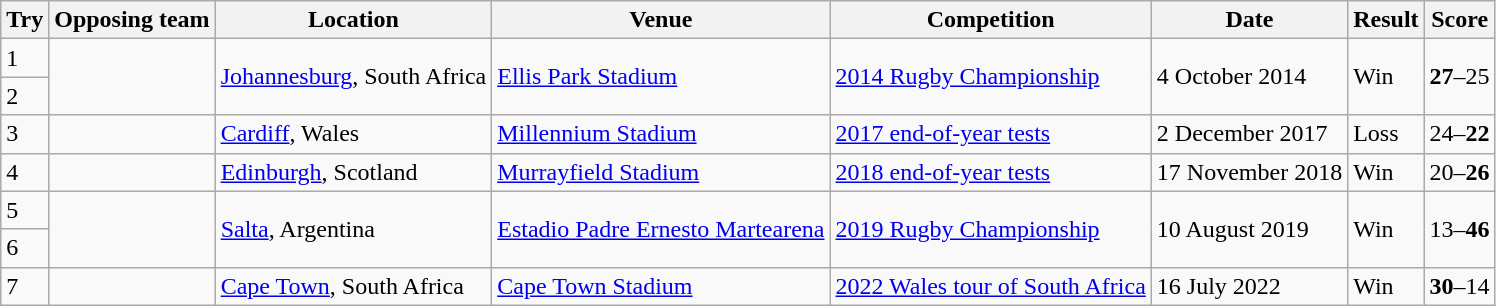<table class="wikitable" style="font-size:100%">
<tr>
<th>Try</th>
<th>Opposing team</th>
<th>Location</th>
<th>Venue</th>
<th>Competition</th>
<th>Date</th>
<th>Result</th>
<th>Score</th>
</tr>
<tr>
<td>1</td>
<td rowspan="2"></td>
<td rowspan="2"><a href='#'>Johannesburg</a>, South Africa</td>
<td rowspan="2"><a href='#'>Ellis Park Stadium</a></td>
<td rowspan="2"><a href='#'>2014 Rugby Championship</a></td>
<td rowspan="2">4 October 2014</td>
<td rowspan="2">Win</td>
<td rowspan="2"><strong>27</strong>–25</td>
</tr>
<tr>
<td>2</td>
</tr>
<tr>
<td>3</td>
<td></td>
<td><a href='#'>Cardiff</a>, Wales</td>
<td><a href='#'>Millennium Stadium</a></td>
<td><a href='#'>2017 end-of-year tests</a></td>
<td>2 December 2017</td>
<td>Loss</td>
<td>24–<strong>22</strong></td>
</tr>
<tr>
<td>4</td>
<td></td>
<td><a href='#'>Edinburgh</a>, Scotland</td>
<td><a href='#'>Murrayfield Stadium</a></td>
<td><a href='#'>2018 end-of-year tests</a></td>
<td>17 November 2018</td>
<td>Win</td>
<td>20–<strong>26</strong></td>
</tr>
<tr>
<td>5</td>
<td rowspan="2"></td>
<td rowspan="2"><a href='#'>Salta</a>, Argentina</td>
<td rowspan="2"><a href='#'>Estadio Padre Ernesto Martearena</a></td>
<td rowspan="2"><a href='#'>2019 Rugby Championship</a></td>
<td rowspan="2">10 August 2019</td>
<td rowspan="2">Win</td>
<td rowspan="2">13–<strong>46</strong></td>
</tr>
<tr>
<td>6</td>
</tr>
<tr>
<td>7</td>
<td></td>
<td><a href='#'>Cape Town</a>, South Africa</td>
<td><a href='#'>Cape Town Stadium</a></td>
<td><a href='#'>2022 Wales tour of South Africa</a></td>
<td>16 July 2022</td>
<td>Win</td>
<td><strong>30</strong>–14</td>
</tr>
</table>
